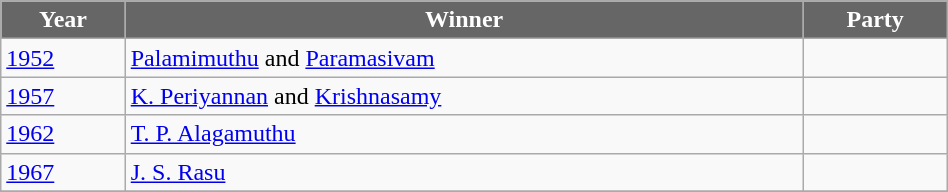<table class="wikitable" width="50%">
<tr>
<th style="background-color:#666666; color:white">Year</th>
<th style="background-color:#666666; color:white">Winner</th>
<th style="background-color:#666666; color:white" colspan="2">Party</th>
</tr>
<tr>
<td><a href='#'>1952</a></td>
<td><a href='#'>Palamimuthu</a> and <a href='#'>Paramasivam</a></td>
<td></td>
</tr>
<tr>
<td><a href='#'>1957</a></td>
<td><a href='#'>K. Periyannan</a> and <a href='#'>Krishnasamy</a></td>
<td></td>
</tr>
<tr>
<td><a href='#'>1962</a></td>
<td><a href='#'>T. P. Alagamuthu</a></td>
<td></td>
</tr>
<tr>
<td><a href='#'>1967</a></td>
<td><a href='#'>J. S. Rasu</a></td>
<td></td>
</tr>
<tr>
</tr>
</table>
